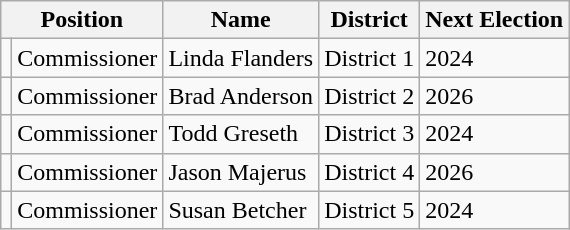<table class="wikitable">
<tr>
<th colspan="2">Position</th>
<th>Name</th>
<th>District</th>
<th>Next Election</th>
</tr>
<tr>
<td></td>
<td>Commissioner</td>
<td>Linda Flanders</td>
<td>District 1</td>
<td>2024</td>
</tr>
<tr>
<td></td>
<td>Commissioner</td>
<td>Brad Anderson</td>
<td>District 2</td>
<td>2026</td>
</tr>
<tr>
<td></td>
<td>Commissioner</td>
<td>Todd Greseth</td>
<td>District 3</td>
<td>2024</td>
</tr>
<tr>
<td></td>
<td>Commissioner</td>
<td>Jason Majerus</td>
<td>District 4</td>
<td>2026</td>
</tr>
<tr>
<td></td>
<td>Commissioner</td>
<td>Susan Betcher</td>
<td>District 5</td>
<td>2024</td>
</tr>
</table>
